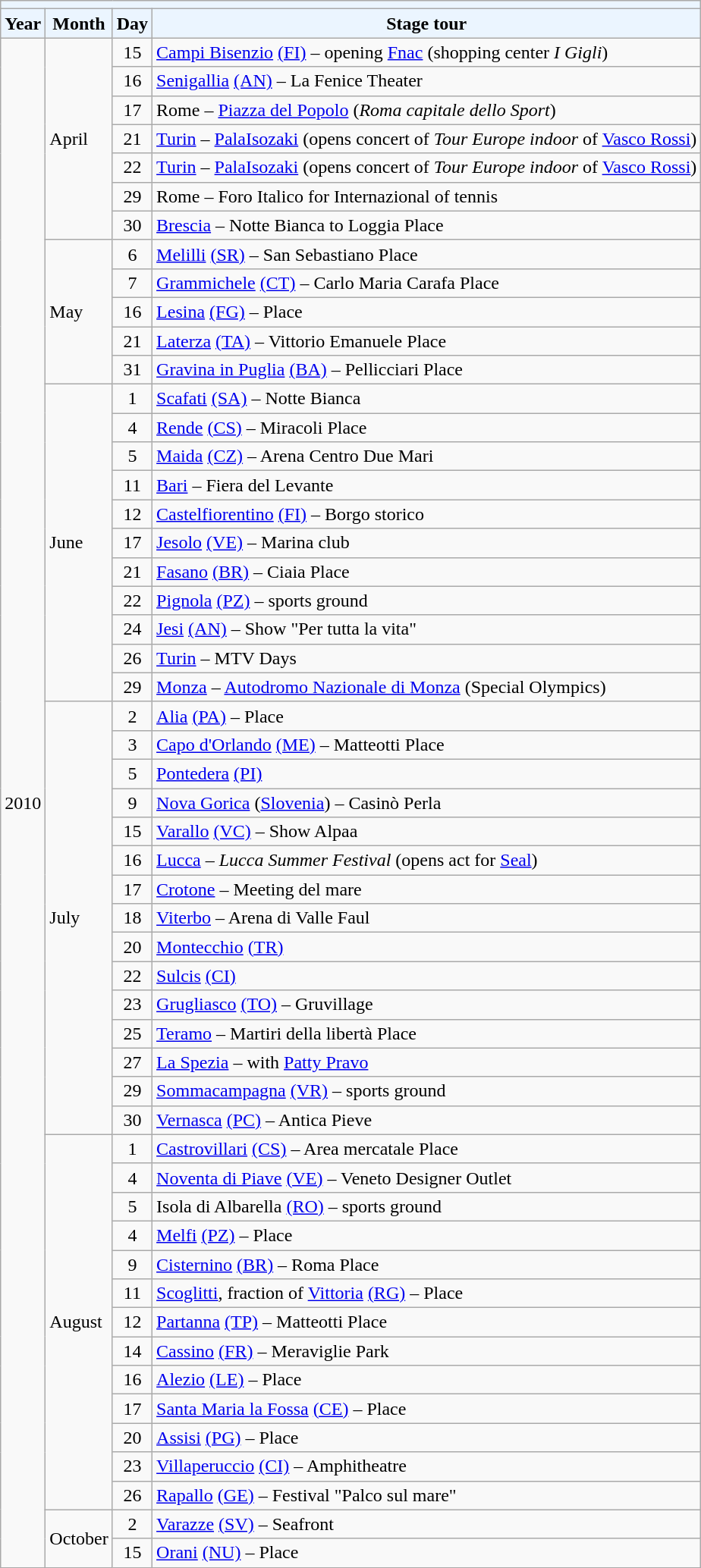<table class="wikitable">
<tr>
<th colspan="4" align="center" style="background-color: #ebf5ff;"></th>
</tr>
<tr>
<th align="center" style="background-color: #ebf5ff;">Year</th>
<th align="center" style="background-color: #ebf5ff;">Month</th>
<th align="center" style="background-color: #ebf5ff;">Day</th>
<th align="center" style="background-color: #ebf5ff;">Stage tour</th>
</tr>
<tr>
<td rowspan="53">2010</td>
<td rowspan="7">April</td>
<td align="center">15</td>
<td><a href='#'>Campi Bisenzio</a> <a href='#'>(FI)</a> – opening <a href='#'>Fnac</a> (shopping center <em>I Gigli</em>)</td>
</tr>
<tr>
<td align="center">16</td>
<td><a href='#'>Senigallia</a> <a href='#'>(AN)</a> – La Fenice Theater</td>
</tr>
<tr>
<td align="center">17</td>
<td>Rome – <a href='#'>Piazza del Popolo</a> (<em>Roma capitale dello Sport</em>)</td>
</tr>
<tr>
<td align="center">21</td>
<td><a href='#'>Turin</a> – <a href='#'>PalaIsozaki</a> (opens concert of <em>Tour Europe indoor</em> of <a href='#'>Vasco Rossi</a>)</td>
</tr>
<tr>
<td align="center">22</td>
<td><a href='#'>Turin</a> – <a href='#'>PalaIsozaki</a> (opens concert of <em>Tour Europe indoor</em> of <a href='#'>Vasco Rossi</a>)</td>
</tr>
<tr>
<td align="center">29</td>
<td>Rome – Foro Italico for Internazional of tennis</td>
</tr>
<tr>
<td align="center">30</td>
<td><a href='#'>Brescia</a> – Notte Bianca to Loggia Place</td>
</tr>
<tr>
<td rowspan="5">May</td>
<td align="center">6</td>
<td><a href='#'>Melilli</a> <a href='#'>(SR)</a> – San Sebastiano Place</td>
</tr>
<tr>
<td align="center">7</td>
<td><a href='#'>Grammichele</a> <a href='#'>(CT)</a> – Carlo Maria Carafa Place</td>
</tr>
<tr>
<td align="center">16</td>
<td><a href='#'>Lesina</a> <a href='#'>(FG)</a> – Place</td>
</tr>
<tr>
<td align="center">21</td>
<td><a href='#'>Laterza</a> <a href='#'>(TA)</a> – Vittorio Emanuele Place</td>
</tr>
<tr>
<td align="center">31</td>
<td><a href='#'>Gravina in Puglia</a> <a href='#'>(BA)</a> – Pellicciari Place</td>
</tr>
<tr>
<td rowspan="11">June</td>
<td align="center">1</td>
<td><a href='#'>Scafati</a> <a href='#'>(SA)</a> – Notte Bianca</td>
</tr>
<tr>
<td align="center">4</td>
<td><a href='#'>Rende</a> <a href='#'>(CS)</a> – Miracoli Place</td>
</tr>
<tr>
<td align="center">5</td>
<td><a href='#'>Maida</a> <a href='#'>(CZ)</a>  – Arena Centro Due Mari</td>
</tr>
<tr>
<td align="center">11</td>
<td><a href='#'>Bari</a> – Fiera del Levante</td>
</tr>
<tr>
<td align="center">12</td>
<td><a href='#'>Castelfiorentino</a> <a href='#'>(FI)</a> – Borgo storico</td>
</tr>
<tr>
<td align="center">17</td>
<td><a href='#'>Jesolo</a> <a href='#'>(VE)</a> – Marina club</td>
</tr>
<tr>
<td align="center">21</td>
<td><a href='#'>Fasano</a> <a href='#'>(BR)</a> – Ciaia Place</td>
</tr>
<tr>
<td align="center">22</td>
<td><a href='#'>Pignola</a> <a href='#'>(PZ)</a> – sports ground</td>
</tr>
<tr>
<td align="center">24</td>
<td><a href='#'>Jesi</a> <a href='#'>(AN)</a> – Show "Per tutta la vita"</td>
</tr>
<tr>
<td align="center">26</td>
<td><a href='#'>Turin</a> – MTV Days</td>
</tr>
<tr>
<td align="center">29</td>
<td><a href='#'>Monza</a> – <a href='#'>Autodromo Nazionale di Monza</a> (Special Olympics)</td>
</tr>
<tr>
<td rowspan="15">July</td>
<td align="center">2</td>
<td><a href='#'>Alia</a> <a href='#'>(PA)</a> – Place</td>
</tr>
<tr>
<td align="center">3</td>
<td><a href='#'>Capo d'Orlando</a> <a href='#'>(ME)</a> – Matteotti Place</td>
</tr>
<tr>
<td align="center">5</td>
<td><a href='#'>Pontedera</a> <a href='#'>(PI)</a></td>
</tr>
<tr>
<td align="center">9</td>
<td><a href='#'>Nova Gorica</a> (<a href='#'>Slovenia</a>) – Casinò Perla</td>
</tr>
<tr>
<td align="center">15</td>
<td><a href='#'>Varallo</a> <a href='#'>(VC)</a> – Show Alpaa</td>
</tr>
<tr>
<td align="center">16</td>
<td><a href='#'>Lucca</a> – <em>Lucca Summer Festival</em> (opens act for <a href='#'>Seal</a>)</td>
</tr>
<tr>
<td align="center">17</td>
<td><a href='#'>Crotone</a> – Meeting del mare</td>
</tr>
<tr>
<td align="center">18</td>
<td><a href='#'>Viterbo</a> – Arena di Valle Faul</td>
</tr>
<tr>
<td align="center">20</td>
<td><a href='#'>Montecchio</a> <a href='#'>(TR)</a></td>
</tr>
<tr>
<td align="center">22</td>
<td><a href='#'>Sulcis</a> <a href='#'>(CI)</a></td>
</tr>
<tr>
<td align="center">23</td>
<td><a href='#'>Grugliasco</a> <a href='#'>(TO)</a> – Gruvillage</td>
</tr>
<tr>
<td align="center">25</td>
<td><a href='#'>Teramo</a> – Martiri della libertà Place</td>
</tr>
<tr>
<td align="center">27</td>
<td><a href='#'>La Spezia</a> – with <a href='#'>Patty Pravo</a></td>
</tr>
<tr>
<td align="center">29</td>
<td><a href='#'>Sommacampagna</a> <a href='#'>(VR)</a> – sports ground</td>
</tr>
<tr>
<td align="center">30</td>
<td><a href='#'>Vernasca</a> <a href='#'>(PC)</a> – Antica Pieve</td>
</tr>
<tr>
<td rowspan="13">August</td>
<td align="center">1</td>
<td><a href='#'>Castrovillari</a> <a href='#'>(CS)</a> – Area mercatale Place</td>
</tr>
<tr>
<td align="center">4</td>
<td><a href='#'>Noventa di Piave</a> <a href='#'>(VE)</a> – Veneto Designer Outlet</td>
</tr>
<tr>
<td align="center">5</td>
<td>Isola di Albarella <a href='#'>(RO)</a> – sports ground</td>
</tr>
<tr>
<td align="center">4</td>
<td><a href='#'>Melfi</a> <a href='#'>(PZ)</a> – Place</td>
</tr>
<tr>
<td align="center">9</td>
<td><a href='#'>Cisternino</a> <a href='#'>(BR)</a> – Roma Place</td>
</tr>
<tr>
<td align="center">11</td>
<td><a href='#'>Scoglitti</a>, fraction of <a href='#'>Vittoria</a> <a href='#'>(RG)</a> – Place</td>
</tr>
<tr>
<td align="center">12</td>
<td><a href='#'>Partanna</a> <a href='#'>(TP)</a> – Matteotti Place</td>
</tr>
<tr>
<td align="center">14</td>
<td><a href='#'>Cassino</a> <a href='#'>(FR)</a> – Meraviglie Park</td>
</tr>
<tr>
<td align="center">16</td>
<td><a href='#'>Alezio</a> <a href='#'>(LE)</a> – Place</td>
</tr>
<tr>
<td align="center">17</td>
<td><a href='#'>Santa Maria la Fossa</a> <a href='#'>(CE)</a> – Place</td>
</tr>
<tr>
<td align="center">20</td>
<td><a href='#'>Assisi</a> <a href='#'>(PG)</a> – Place</td>
</tr>
<tr>
<td align="center">23</td>
<td><a href='#'>Villaperuccio</a> <a href='#'>(CI)</a> – Amphitheatre</td>
</tr>
<tr>
<td align="center">26</td>
<td><a href='#'>Rapallo</a> <a href='#'>(GE)</a> – Festival "Palco sul mare"</td>
</tr>
<tr>
<td rowspan="2">October</td>
<td align="center">2</td>
<td><a href='#'>Varazze</a> <a href='#'>(SV)</a> – Seafront</td>
</tr>
<tr>
<td align="center">15</td>
<td><a href='#'>Orani</a> <a href='#'>(NU)</a> – Place</td>
</tr>
</table>
